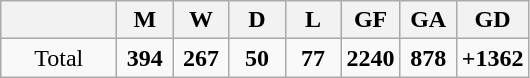<table class="wikitable" style="text-align: center;">
<tr>
<th width=70></th>
<th width=30>M</th>
<th width=30>W</th>
<th width=30>D</th>
<th width=30>L</th>
<th width=30>GF</th>
<th width=30>GA</th>
<th width=30>GD</th>
</tr>
<tr>
<td>Total</td>
<td><strong>394</strong></td>
<td><strong>267</strong></td>
<td><strong>50</strong></td>
<td><strong>77</strong></td>
<td><strong>2240</strong></td>
<td><strong>878</strong></td>
<td><strong>+1362</strong></td>
</tr>
</table>
